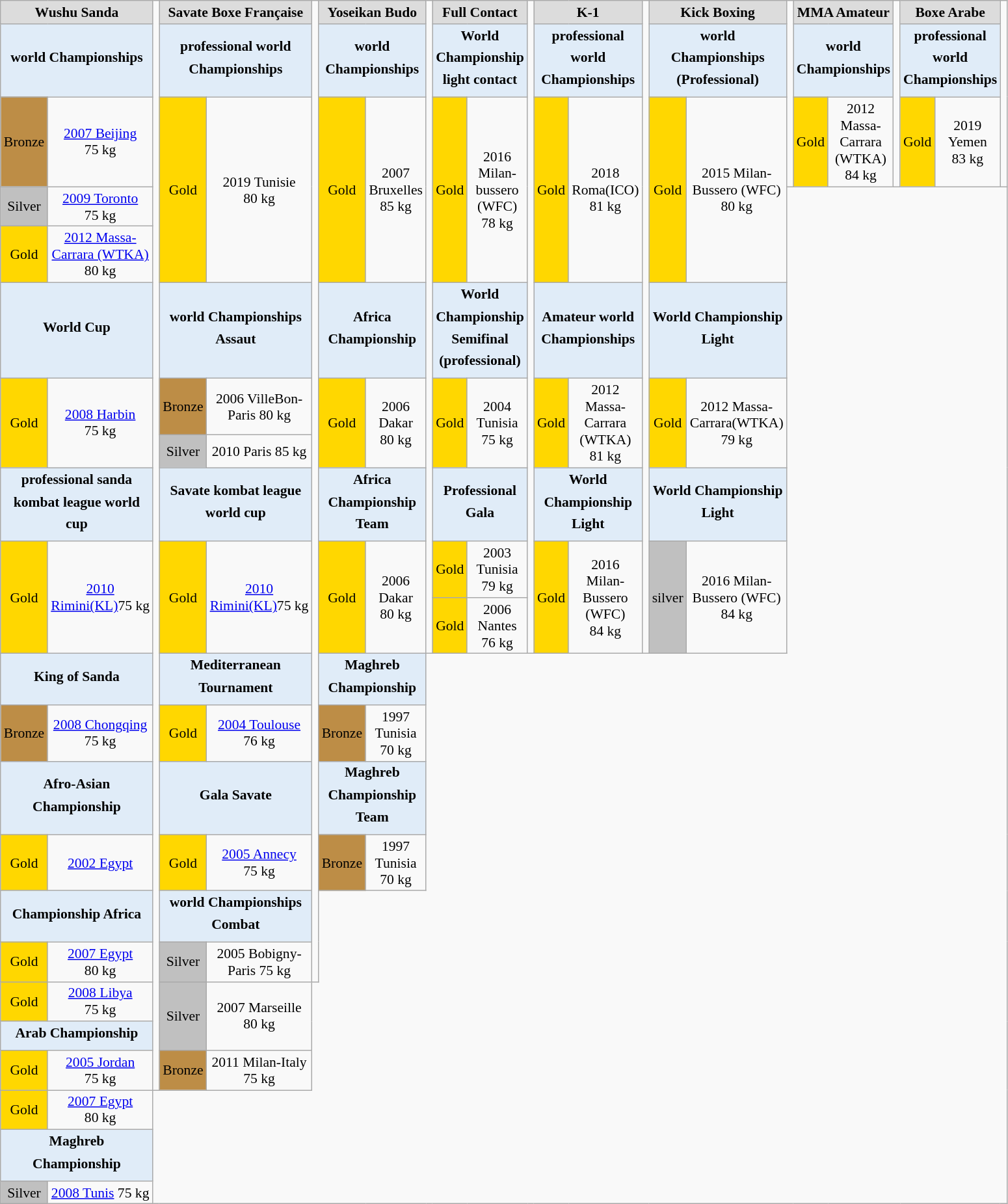<table class="wikitable sortable" width=75% style="font-size:90%; text-align:center;">
<tr>
<th style="background-color:gainsboro" colspan=2>Wushu Sanda</th>
<td rowspan=20></td>
<th style="background-color:gainsboro" colspan=2>Savate Boxe Française</th>
<td rowspan=17></td>
<th style="background-color:gainsboro" colspan=2>Yoseikan Budo</th>
<td rowspan=11></td>
<th style="background-color:gainsboro" colspan=2>Full Contact</th>
<td rowspan=11></td>
<th style="background-color:gainsboro" colspan=2>K-1</th>
<td rowspan=11></td>
<th style="background-color:gainsboro" colspan=2>Kick Boxing</th>
<td rowspan=3></td>
<th style="background-color:gainsboro" colspan=2>MMA Amateur</th>
<td rowspan=3></td>
<th style="background-color:gainsboro" colspan=2>Boxe Arabe</th>
<td rowspan=3></td>
</tr>
<tr>
<td bgcolor=#E0ECF8 colspan=2><sup><strong><big>world Championships</big></strong></sup></td>
<td bgcolor=#E0ECF8 colspan=2><sup><strong><big>professional world Championships</big></strong></sup></td>
<td bgcolor=#E0ECF8 colspan=2><sup><strong><big>world Championships</big></strong></sup></td>
<td bgcolor=#E0ECF8 colspan=2><sup><strong><big>World Championship light contact</big></strong></sup></td>
<td bgcolor=#E0ECF8 colspan=2><sup><strong><big>professional world Championships</big></strong></sup></td>
<td bgcolor=#E0ECF8 colspan=2><sup><strong><big>world Championships (Professional)</big></strong></sup></td>
<td bgcolor=#E0ECF8 colspan=2><sup><strong><big>world Championships</big></strong></sup></td>
<td bgcolor=#E0ECF8 colspan=2><sup><strong><big>professional world Championships</big></strong></sup></td>
</tr>
<tr>
<td bgcolor=#BD8D46>Bronze</td>
<td><a href='#'>2007 Beijing</a>  75 kg</td>
<td rowspan=3 bgcolor=Gold>Gold</td>
<td rowspan=3>2019 Tunisie 80 kg</td>
<td rowspan=3 bgcolor=Gold>Gold</td>
<td rowspan=3>2007 Bruxelles 85 kg</td>
<td rowspan=3 bgcolor=Gold>Gold</td>
<td rowspan=3>2016 Milan-bussero (WFC) 78 kg</td>
<td rowspan=3 bgcolor=Gold>Gold</td>
<td rowspan=3>2018 Roma(ICO)  81 kg</td>
<td rowspan=3 bgcolor=Gold>Gold</td>
<td rowspan=3>2015 Milan-Bussero (WFC) 80 kg</td>
<td bgcolor=Gold>Gold</td>
<td>2012 Massa-Carrara (WTKA) 84 kg</td>
<td bgcolor=Gold>Gold</td>
<td>2019 Yemen  83 kg</td>
</tr>
<tr>
<td bgcolor=Silver>Silver</td>
<td><a href='#'>2009 Toronto</a>  75 kg</td>
</tr>
<tr>
<td bgcolor=Gold>Gold</td>
<td><a href='#'>2012 Massa-Carrara (WTKA)</a>  80 kg</td>
</tr>
<tr>
<td bgcolor=#E0ECF8 colspan=2><sup><strong><big>World Cup</big></strong></sup></td>
<td bgcolor=#E0ECF8 colspan=2><sup><strong><big>world Championships Assaut</big></strong></sup></td>
<td bgcolor=#E0ECF8 colspan=2><sup><strong><big>Africa Championship</big></strong></sup></td>
<td bgcolor=#E0ECF8 colspan=2><sup><strong><big>World Championship Semifinal (professional)</big></strong></sup></td>
<td bgcolor=#E0ECF8 colspan=2><sup><strong><big>Amateur world Championships</big></strong></sup></td>
<td bgcolor=#E0ECF8 colspan=2><sup><strong><big>World Championship Light</big></strong></sup></td>
</tr>
<tr>
<td bgcolor=Gold Rowspan=2>Gold</td>
<td Rowspan=2><a href='#'>2008 Harbin</a> 75 kg</td>
<td bgcolor=#BD8D46>Bronze</td>
<td>2006 VilleBon-Paris 80 kg</td>
<td rowspan=2 bgcolor=Gold>Gold</td>
<td rowspan=2>2006 Dakar 80 kg</td>
<td rowspan=2 bgcolor=Gold>Gold</td>
<td rowspan=2>2004 Tunisia 75 kg</td>
<td rowspan=2 bgcolor=Gold>Gold</td>
<td rowspan=2>2012 Massa-Carrara (WTKA) 81 kg</td>
<td rowspan=2 bgcolor=Gold>Gold</td>
<td rowspan=2>2012 Massa-Carrara(WTKA) 79 kg</td>
</tr>
<tr>
<td bgcolor=Silver>Silver</td>
<td>2010 Paris 85 kg</td>
</tr>
<tr>
<td bgcolor=#E0ECF8 colspan=2><sup><strong><big>professional sanda kombat league world cup</big></strong></sup></td>
<td bgcolor=#E0ECF8 colspan=2><sup><strong><big>Savate kombat league world cup	</big></strong></sup></td>
<td bgcolor=#E0ECF8 colspan=2><sup><strong><big>Africa Championship Team</big></strong></sup></td>
<td bgcolor=#E0ECF8 colspan=2><sup><strong><big>Professional Gala</big></strong></sup></td>
<td bgcolor=#E0ECF8 colspan=2><sup><strong><big>World Championship Light</big></strong></sup></td>
<td bgcolor=#E0ECF8 colspan=2><sup><strong><big>World Championship Light</big></strong></sup></td>
</tr>
<tr>
<td rowspan=2 bgcolor=Gold>Gold</td>
<td rowspan=2><a href='#'>2010 Rimini(KL)</a>75 kg</td>
<td rowspan=2 bgcolor=Gold>Gold</td>
<td rowspan=2><a href='#'>2010 Rimini(KL)</a>75 kg</td>
<td rowspan=2 bgcolor=Gold>Gold</td>
<td rowspan=2>2006 Dakar 80 kg</td>
<td bgcolor=Gold>Gold</td>
<td>2003 Tunisia 79 kg</td>
<td rowspan=2 bgcolor=Gold>Gold</td>
<td rowspan=2>2016 Milan-Bussero (WFC) 84 kg</td>
<td rowspan=2 bgcolor=silver>silver</td>
<td rowspan=2>2016 Milan-Bussero (WFC) 84 kg</td>
</tr>
<tr>
<td bgcolor=Gold>Gold</td>
<td>2006 Nantes 76 kg</td>
</tr>
<tr>
<td bgcolor=#E0ECF8 colspan=2><sup><strong><big>King of Sanda</big></strong></sup></td>
<td bgcolor=#E0ECF8 colspan=2><sup><strong><big>Mediterranean Tournament</big></strong></sup></td>
<td bgcolor=#E0ECF8 colspan=2><sup><strong><big>Maghreb Championship</big></strong></sup></td>
</tr>
<tr>
<td bgcolor=#BD8D46>Bronze</td>
<td><a href='#'>2008 Chongqing</a> 75 kg</td>
<td bgcolor=Gold>Gold</td>
<td><a href='#'>2004 Toulouse</a> 76 kg</td>
<td bgcolor=#BD8D46>Bronze</td>
<td>1997 Tunisia 70 kg</td>
</tr>
<tr>
<td bgcolor=#E0ECF8 colspan=2><sup><strong><big>Afro-Asian Championship</big></strong></sup></td>
<td bgcolor=#E0ECF8 colspan=2><sup><strong><big>Gala Savate</big></strong></sup></td>
<td bgcolor=#E0ECF8 colspan=2><sup><strong><big>Maghreb Championship Team</big></strong></sup></td>
</tr>
<tr>
<td bgcolor=Gold>Gold</td>
<td><a href='#'>2002 Egypt</a></td>
<td bgcolor=Gold>Gold</td>
<td><a href='#'>2005 Annecy</a> 75 kg</td>
<td bgcolor=#BD8D46>Bronze</td>
<td>1997 Tunisia 70 kg</td>
</tr>
<tr>
<td bgcolor=#E0ECF8 colspan=2><sup><strong><big>Championship Africa</big></strong></sup></td>
<td bgcolor=#E0ECF8 colspan=2><sup><strong><big>world Championships Combat</big></strong></sup></td>
</tr>
<tr>
<td bgcolor=Gold>Gold</td>
<td><a href='#'>2007 Egypt</a> 80 kg</td>
<td bgcolor=Silver>Silver</td>
<td>2005 Bobigny-Paris 75 kg</td>
</tr>
<tr>
<td bgcolor=Gold>Gold</td>
<td><a href='#'>2008 Libya</a> 75 kg</td>
<td rowspan=2 bgcolor=Silver>Silver</td>
<td rowspan=2>2007 Marseille 80 kg</td>
</tr>
<tr>
<td bgcolor=#E0ECF8 colspan=2><sup><strong><big>Arab Championship</big></strong></sup></td>
</tr>
<tr>
<td bgcolor=Gold>Gold</td>
<td><a href='#'>2005 Jordan</a> 75 kg</td>
<td bgcolor=#BD8D46>Bronze</td>
<td>2011 Milan-Italy 75 kg</td>
</tr>
<tr>
<td bgcolor=Gold>Gold</td>
<td><a href='#'>2007 Egypt</a> 80 kg</td>
</tr>
<tr>
<td bgcolor=#E0ECF8 colspan=2><sup><strong><big>Maghreb Championship</big></strong></sup></td>
</tr>
<tr>
<td bgcolor=Silver>Silver</td>
<td><a href='#'>2008 Tunis</a> 75 kg</td>
</tr>
</table>
